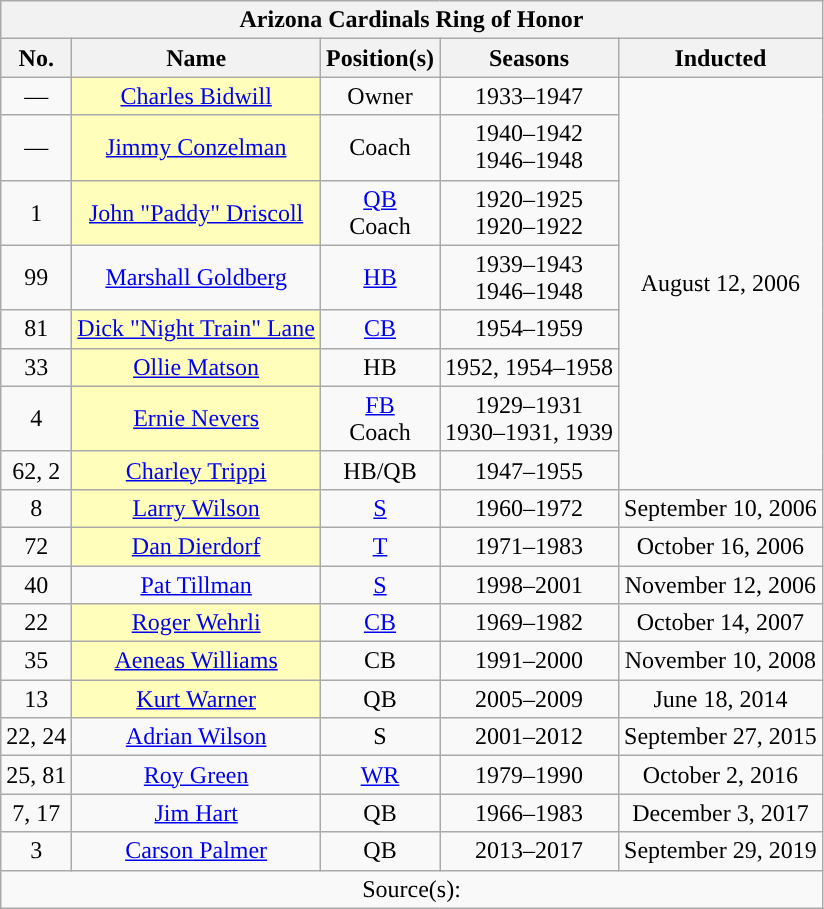<table class="wikitable" style="text-align:center">
<tr>
<th colspan="5">Arizona Cardinals Ring of Honor</th>
</tr>
<tr>
<th>No.</th>
<th>Name</th>
<th>Position(s)</th>
<th>Seasons</th>
<th>Inducted</th>
</tr>
<tr>
<td>—</td>
<td style="background:#ffb"><a href='#'>Charles Bidwill</a></td>
<td>Owner</td>
<td>1933–1947</td>
<td rowspan=8>August 12, 2006</td>
</tr>
<tr>
<td>—</td>
<td style="background:#ffb"><a href='#'>Jimmy Conzelman</a></td>
<td>Coach</td>
<td>1940–1942<br>1946–1948</td>
</tr>
<tr>
<td>1</td>
<td style="background:#ffb"><a href='#'>John "Paddy" Driscoll</a></td>
<td><a href='#'>QB</a><br>Coach</td>
<td>1920–1925<br>1920–1922</td>
</tr>
<tr>
<td>99</td>
<td><a href='#'>Marshall Goldberg</a></td>
<td><a href='#'>HB</a></td>
<td>1939–1943<br>1946–1948</td>
</tr>
<tr>
<td>81</td>
<td style="background:#ffb"><a href='#'>Dick "Night Train" Lane</a></td>
<td><a href='#'>CB</a></td>
<td>1954–1959</td>
</tr>
<tr>
<td>33</td>
<td style="background:#ffb"><a href='#'>Ollie Matson</a></td>
<td>HB</td>
<td>1952, 1954–1958</td>
</tr>
<tr>
<td>4</td>
<td style="background:#ffb"><a href='#'>Ernie Nevers</a></td>
<td><a href='#'>FB</a><br>Coach</td>
<td>1929–1931<br>1930–1931, 1939</td>
</tr>
<tr>
<td>62, 2</td>
<td style="background:#ffb"><a href='#'>Charley Trippi</a></td>
<td>HB/QB</td>
<td>1947–1955</td>
</tr>
<tr>
<td>8</td>
<td style="background:#ffb"><a href='#'>Larry Wilson</a></td>
<td><a href='#'>S</a></td>
<td>1960–1972</td>
<td>September 10, 2006</td>
</tr>
<tr>
<td>72</td>
<td style="background:#ffb"><a href='#'>Dan Dierdorf</a></td>
<td><a href='#'>T</a></td>
<td>1971–1983</td>
<td>October 16, 2006</td>
</tr>
<tr>
<td>40</td>
<td><a href='#'>Pat Tillman</a></td>
<td><a href='#'>S</a></td>
<td>1998–2001</td>
<td>November 12, 2006</td>
</tr>
<tr>
<td>22</td>
<td style="background:#ffb"><a href='#'>Roger Wehrli</a></td>
<td><a href='#'>CB</a></td>
<td>1969–1982</td>
<td>October 14, 2007</td>
</tr>
<tr>
<td>35</td>
<td style="background:#ffb"><a href='#'>Aeneas Williams</a></td>
<td>CB</td>
<td>1991–2000</td>
<td>November 10, 2008</td>
</tr>
<tr>
<td>13</td>
<td style="background:#ffb"><a href='#'>Kurt Warner</a></td>
<td>QB</td>
<td>2005–2009</td>
<td>June 18, 2014</td>
</tr>
<tr>
<td>22, 24</td>
<td><a href='#'>Adrian Wilson</a></td>
<td>S</td>
<td>2001–2012</td>
<td>September 27, 2015</td>
</tr>
<tr>
<td>25, 81</td>
<td><a href='#'>Roy Green</a></td>
<td><a href='#'>WR</a></td>
<td>1979–1990</td>
<td>October 2, 2016</td>
</tr>
<tr>
<td>7, 17</td>
<td><a href='#'>Jim Hart</a></td>
<td>QB</td>
<td>1966–1983</td>
<td>December 3, 2017</td>
</tr>
<tr>
<td>3</td>
<td><a href='#'>Carson Palmer</a></td>
<td>QB</td>
<td>2013–2017</td>
<td>September 29, 2019</td>
</tr>
<tr>
<td colspan=5>Source(s):</td>
</tr>
</table>
